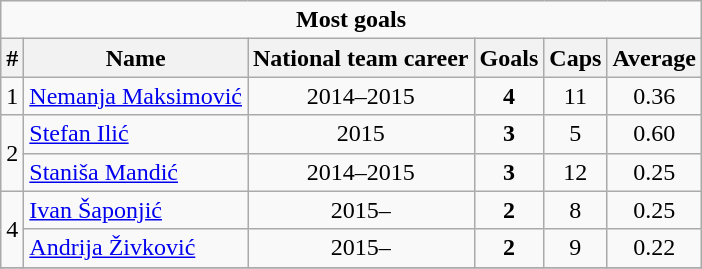<table class="wikitable sortable" style="text-align:center;">
<tr>
<td class="unsortable" colspan=6><strong>Most goals</strong></td>
</tr>
<tr>
<th>#</th>
<th class="unsortable">Name</th>
<th class="unsortable">National team career</th>
<th>Goals</th>
<th>Caps</th>
<th>Average</th>
</tr>
<tr>
<td>1</td>
<td style="text-align: left;"><a href='#'>Nemanja Maksimović</a></td>
<td>2014–2015</td>
<td><strong>4</strong></td>
<td>11</td>
<td>0.36</td>
</tr>
<tr>
<td rowspan="2">2</td>
<td align="left"><a href='#'>Stefan Ilić</a></td>
<td>2015</td>
<td><strong>3</strong></td>
<td>5</td>
<td>0.60</td>
</tr>
<tr>
<td align="left"><a href='#'>Staniša Mandić</a></td>
<td>2014–2015</td>
<td><strong>3</strong></td>
<td>12</td>
<td>0.25</td>
</tr>
<tr>
<td rowspan="2">4</td>
<td align="left"><a href='#'>Ivan Šaponjić</a></td>
<td>2015–</td>
<td><strong>2</strong></td>
<td>8</td>
<td>0.25</td>
</tr>
<tr>
<td align="left"><a href='#'>Andrija Živković</a></td>
<td>2015–</td>
<td><strong>2</strong></td>
<td>9</td>
<td>0.22</td>
</tr>
<tr>
</tr>
</table>
